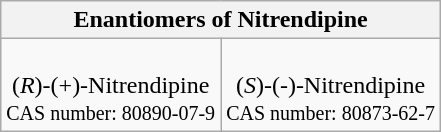<table class="wikitable" style="text-align:center">
<tr class="hintergrundfarbe6">
<th colspan="2">Enantiomers of Nitrendipine</th>
</tr>
<tr>
<td><br>(<em>R</em>)-(+)-Nitrendipine<br><small> CAS number: 80890-07-9</small></td>
<td><br>(<em>S</em>)-(-)-Nitrendipine<br><small> CAS number: 80873-62-7</small></td>
</tr>
</table>
